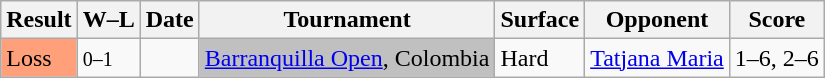<table class="sortable wikitable">
<tr>
<th>Result</th>
<th class="unsortable">W–L</th>
<th>Date</th>
<th>Tournament</th>
<th>Surface</th>
<th>Opponent</th>
<th class="unsortable">Score</th>
</tr>
<tr>
<td style=background:#ffa07a>Loss</td>
<td><small>0–1</small></td>
<td><a href='#'></a></td>
<td bgcolor=silver><a href='#'>Barranquilla Open</a>, Colombia</td>
<td>Hard</td>
<td> <a href='#'>Tatjana Maria</a></td>
<td>1–6, 2–6</td>
</tr>
</table>
